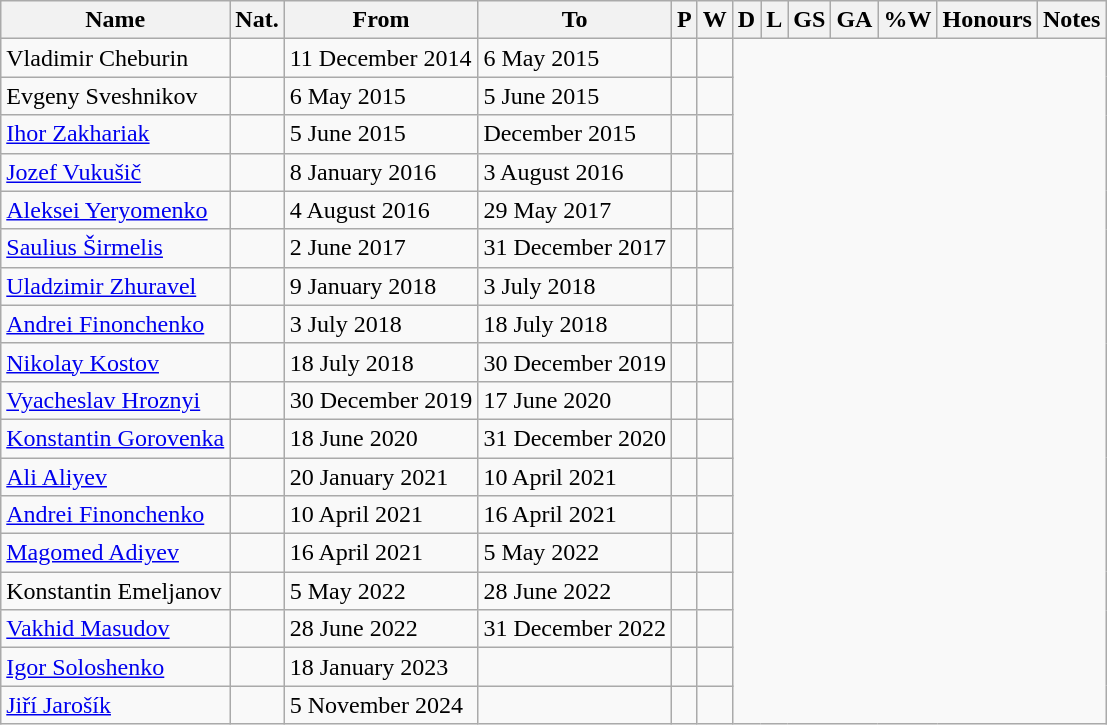<table class="wikitable sortable" style="text-align: center">
<tr>
<th>Name</th>
<th>Nat.</th>
<th class="unsortable">From</th>
<th class="unsortable">To</th>
<th abbr="TOTAL OF MATCHES PLAYED">P</th>
<th abbr="MATCHES WON">W</th>
<th abbr="MATCHES DRAWN">D</th>
<th abbr="MATCHES LOST">L</th>
<th abbr="GOALS SCORED">GS</th>
<th abbr="GOAL AGAINST">GA</th>
<th abbr="PERCENTAGE OF MATCHES WON">%W</th>
<th abbr="HONOURS">Honours</th>
<th abbr="NOTES">Notes</th>
</tr>
<tr>
<td align=left>Vladimir Cheburin</td>
<td align=left></td>
<td align=left>11 December 2014</td>
<td align=left>6 May 2015<br></td>
<td></td>
<td></td>
</tr>
<tr>
<td align=left>Evgeny Sveshnikov</td>
<td align=left></td>
<td align=left>6 May 2015</td>
<td align=left>5 June 2015<br></td>
<td></td>
<td></td>
</tr>
<tr>
<td align=left><a href='#'>Ihor Zakhariak</a></td>
<td align=left></td>
<td align=left>5 June 2015</td>
<td align=left>December 2015<br></td>
<td></td>
<td></td>
</tr>
<tr>
<td align=left><a href='#'>Jozef Vukušič</a></td>
<td align=left></td>
<td align=left>8 January 2016</td>
<td align=left>3 August 2016<br></td>
<td></td>
<td></td>
</tr>
<tr>
<td align=left><a href='#'>Aleksei Yeryomenko</a></td>
<td align=left></td>
<td align=left>4 August 2016</td>
<td align=left>29 May 2017<br></td>
<td></td>
<td></td>
</tr>
<tr>
<td align=left><a href='#'>Saulius Širmelis</a></td>
<td align=left></td>
<td align=left>2 June 2017</td>
<td align=left>31 December 2017<br></td>
<td></td>
<td></td>
</tr>
<tr>
<td align=left><a href='#'>Uladzimir Zhuravel</a></td>
<td align=left></td>
<td align=left>9 January 2018</td>
<td align=left>3 July 2018<br></td>
<td></td>
<td></td>
</tr>
<tr>
<td align=left><a href='#'>Andrei Finonchenko</a> </td>
<td align=left></td>
<td align=left>3 July 2018</td>
<td align=left>18 July 2018<br></td>
<td></td>
<td></td>
</tr>
<tr>
<td align=left><a href='#'>Nikolay Kostov</a></td>
<td align=left></td>
<td align=left>18 July 2018</td>
<td align=left>30 December 2019<br></td>
<td></td>
<td></td>
</tr>
<tr>
<td align=left><a href='#'>Vyacheslav Hroznyi</a></td>
<td align=left></td>
<td align=left>30 December 2019</td>
<td align=left>17 June 2020<br></td>
<td></td>
<td></td>
</tr>
<tr>
<td align=left><a href='#'>Konstantin Gorovenka</a></td>
<td align=left></td>
<td align=left>18 June 2020</td>
<td align=left>31 December 2020<br></td>
<td></td>
<td></td>
</tr>
<tr>
<td align=left><a href='#'>Ali Aliyev</a></td>
<td align=left></td>
<td align=left>20 January 2021</td>
<td align=left>10 April 2021<br></td>
<td></td>
<td></td>
</tr>
<tr>
<td align=left><a href='#'>Andrei Finonchenko</a> </td>
<td align=left></td>
<td align=left>10 April 2021</td>
<td align=left>16 April 2021<br></td>
<td></td>
<td></td>
</tr>
<tr>
<td align=left><a href='#'>Magomed Adiyev</a></td>
<td align=left></td>
<td align=left>16 April 2021</td>
<td align=left>5 May 2022<br></td>
<td></td>
<td></td>
</tr>
<tr>
<td align=left>Konstantin Emeljanov </td>
<td align=left></td>
<td align=left>5 May 2022</td>
<td align=left>28 June 2022<br></td>
<td></td>
<td></td>
</tr>
<tr>
<td align=left><a href='#'>Vakhid Masudov</a></td>
<td align=left></td>
<td align=left>28 June 2022</td>
<td align=left>31 December 2022<br></td>
<td></td>
<td></td>
</tr>
<tr>
<td align=left><a href='#'>Igor Soloshenko</a></td>
<td align=left></td>
<td align=left>18 January 2023</td>
<td align=left><br></td>
<td></td>
<td></td>
</tr>
<tr>
<td align=left><a href='#'>Jiří Jarošík</a></td>
<td align=left></td>
<td align=left>5 November 2024</td>
<td align=left><br></td>
<td></td>
<td></td>
</tr>
</table>
